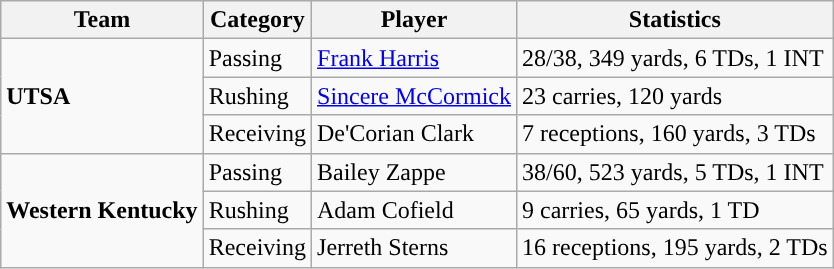<table class="wikitable" style="float: left;">
<tr>
<th>Team</th>
<th>Category</th>
<th>Player</th>
<th>Statistics</th>
</tr>
<tr>
<td rowspan=3><strong>UTSA</strong></td>
<td>Passing</td>
<td><a href='#'>Frank Harris</a></td>
<td>28/38, 349 yards, 6 TDs, 1 INT</td>
</tr>
<tr>
<td>Rushing</td>
<td><a href='#'>Sincere McCormick</a></td>
<td>23 carries, 120 yards</td>
</tr>
<tr>
<td>Receiving</td>
<td>De'Corian Clark</td>
<td>7 receptions, 160 yards, 3 TDs</td>
</tr>
<tr>
<td rowspan=3><strong>Western Kentucky</strong></td>
<td>Passing</td>
<td>Bailey Zappe</td>
<td>38/60, 523 yards, 5 TDs, 1 INT</td>
</tr>
<tr>
<td>Rushing</td>
<td>Adam Cofield</td>
<td>9 carries, 65 yards, 1 TD</td>
</tr>
<tr>
<td>Receiving</td>
<td>Jerreth Sterns</td>
<td>16 receptions, 195 yards, 2 TDs</td>
</tr>
</table>
